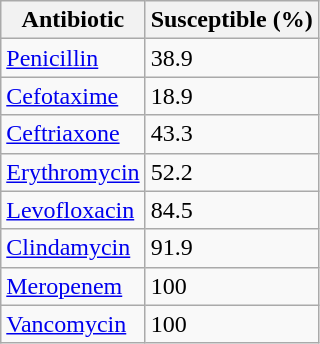<table class="wikitable sortable floatright">
<tr>
<th>Antibiotic</th>
<th>Susceptible (%)</th>
</tr>
<tr>
<td><a href='#'>Penicillin</a></td>
<td>38.9</td>
</tr>
<tr>
<td><a href='#'>Cefotaxime</a></td>
<td>18.9</td>
</tr>
<tr>
<td><a href='#'>Ceftriaxone</a></td>
<td>43.3</td>
</tr>
<tr>
<td><a href='#'>Erythromycin</a></td>
<td>52.2</td>
</tr>
<tr>
<td><a href='#'>Levofloxacin</a></td>
<td>84.5</td>
</tr>
<tr>
<td><a href='#'>Clindamycin</a></td>
<td>91.9</td>
</tr>
<tr>
<td><a href='#'>Meropenem</a></td>
<td>100</td>
</tr>
<tr>
<td><a href='#'>Vancomycin</a></td>
<td>100</td>
</tr>
</table>
